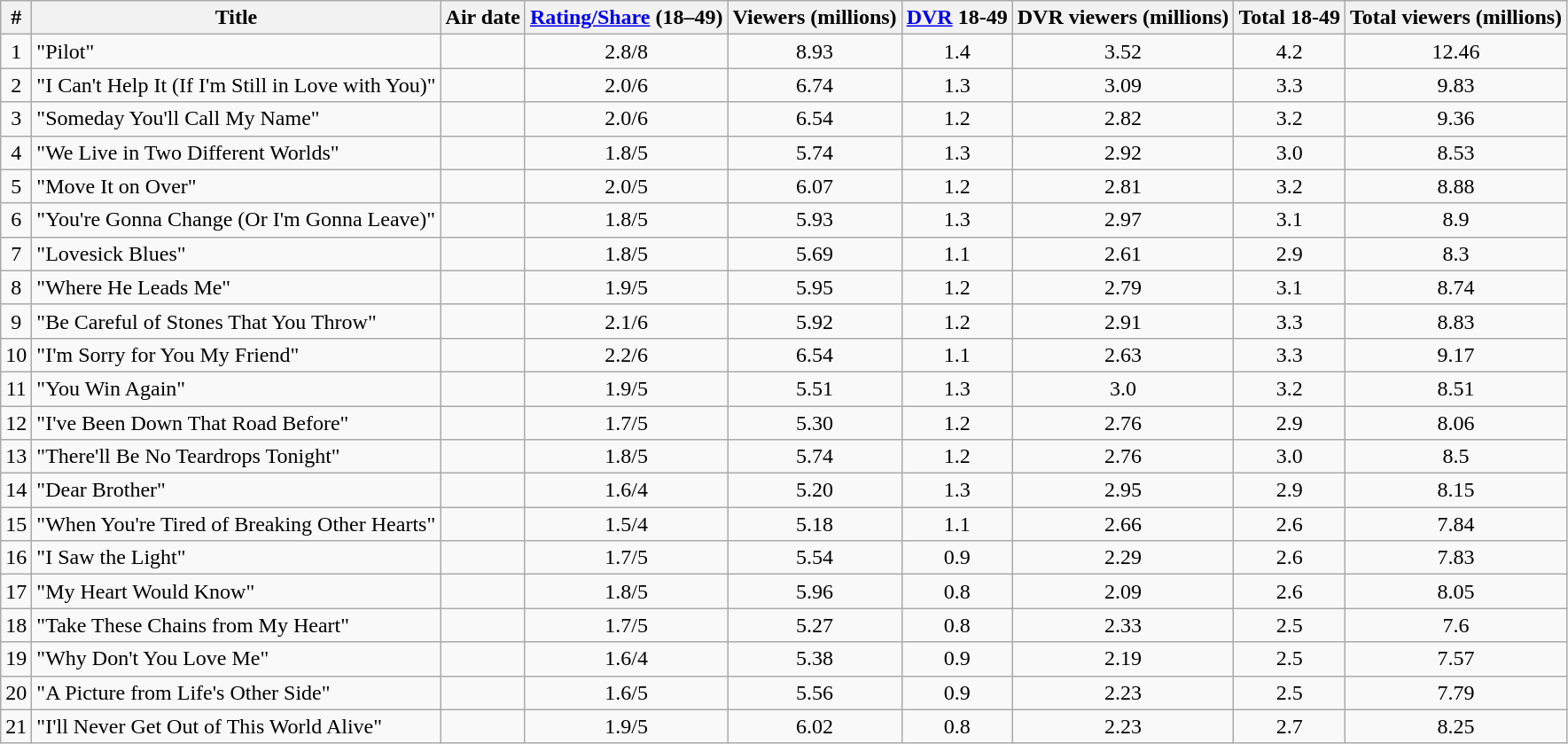<table class="wikitable sortable">
<tr>
<th>#</th>
<th>Title</th>
<th>Air date</th>
<th><a href='#'>Rating/Share</a> (18–49)</th>
<th>Viewers (millions)</th>
<th><a href='#'>DVR</a> 18-49</th>
<th>DVR viewers (millions)</th>
<th>Total 18-49</th>
<th>Total viewers (millions)</th>
</tr>
<tr>
<td style="text-align:center">1</td>
<td>"Pilot"</td>
<td></td>
<td style="text-align:center">2.8/8</td>
<td style="text-align:center">8.93</td>
<td style="text-align:center">1.4</td>
<td style="text-align:center">3.52</td>
<td style="text-align:center">4.2</td>
<td style="text-align:center">12.46</td>
</tr>
<tr>
<td style="text-align:center">2</td>
<td>"I Can't Help It (If I'm Still in Love with You)"</td>
<td></td>
<td style="text-align:center">2.0/6</td>
<td style="text-align:center">6.74</td>
<td style="text-align:center">1.3</td>
<td style="text-align:center">3.09</td>
<td style="text-align:center">3.3</td>
<td style="text-align:center">9.83</td>
</tr>
<tr>
<td style="text-align:center">3</td>
<td>"Someday You'll Call My Name"</td>
<td></td>
<td style="text-align:center">2.0/6</td>
<td style="text-align:center">6.54</td>
<td style="text-align:center">1.2</td>
<td style="text-align:center">2.82</td>
<td style="text-align:center">3.2</td>
<td style="text-align:center">9.36</td>
</tr>
<tr>
<td style="text-align:center">4</td>
<td>"We Live in Two Different Worlds"</td>
<td></td>
<td style="text-align:center">1.8/5</td>
<td style="text-align:center">5.74</td>
<td style="text-align:center">1.3</td>
<td style="text-align:center">2.92</td>
<td style="text-align:center">3.0</td>
<td style="text-align:center">8.53</td>
</tr>
<tr>
<td style="text-align:center">5</td>
<td>"Move It on Over"</td>
<td></td>
<td style="text-align:center">2.0/5</td>
<td style="text-align:center">6.07</td>
<td style="text-align:center">1.2</td>
<td style="text-align:center">2.81</td>
<td style="text-align:center">3.2</td>
<td style="text-align:center">8.88</td>
</tr>
<tr>
<td style="text-align:center">6</td>
<td>"You're Gonna Change (Or I'm Gonna Leave)"</td>
<td></td>
<td style="text-align:center">1.8/5</td>
<td style="text-align:center">5.93</td>
<td style="text-align:center">1.3</td>
<td style="text-align:center">2.97</td>
<td style="text-align:center">3.1</td>
<td style="text-align:center">8.9</td>
</tr>
<tr>
<td style="text-align:center">7</td>
<td>"Lovesick Blues"</td>
<td></td>
<td style="text-align:center">1.8/5</td>
<td style="text-align:center">5.69</td>
<td style="text-align:center">1.1</td>
<td style="text-align:center">2.61</td>
<td style="text-align:center">2.9</td>
<td style="text-align:center">8.3</td>
</tr>
<tr>
<td style="text-align:center">8</td>
<td>"Where He Leads Me"</td>
<td></td>
<td style="text-align:center">1.9/5</td>
<td style="text-align:center">5.95</td>
<td style="text-align:center">1.2</td>
<td style="text-align:center">2.79</td>
<td style="text-align:center">3.1</td>
<td style="text-align:center">8.74</td>
</tr>
<tr>
<td style="text-align:center">9</td>
<td>"Be Careful of Stones That You Throw"</td>
<td></td>
<td style="text-align:center">2.1/6</td>
<td style="text-align:center">5.92</td>
<td style="text-align:center">1.2</td>
<td style="text-align:center">2.91</td>
<td style="text-align:center">3.3</td>
<td style="text-align:center">8.83</td>
</tr>
<tr>
<td style="text-align:center">10</td>
<td>"I'm Sorry for You My Friend"</td>
<td></td>
<td style="text-align:center">2.2/6</td>
<td style="text-align:center">6.54</td>
<td style="text-align:center">1.1</td>
<td style="text-align:center">2.63</td>
<td style="text-align:center">3.3</td>
<td style="text-align:center">9.17</td>
</tr>
<tr>
<td style="text-align:center">11</td>
<td>"You Win Again"</td>
<td></td>
<td style="text-align:center">1.9/5</td>
<td style="text-align:center">5.51</td>
<td style="text-align:center">1.3</td>
<td style="text-align:center">3.0</td>
<td style="text-align:center">3.2</td>
<td style="text-align:center">8.51</td>
</tr>
<tr>
<td style="text-align:center">12</td>
<td>"I've Been Down That Road Before"</td>
<td></td>
<td style="text-align:center">1.7/5</td>
<td style="text-align:center">5.30</td>
<td style="text-align:center">1.2</td>
<td style="text-align:center">2.76</td>
<td style="text-align:center">2.9</td>
<td style="text-align:center">8.06</td>
</tr>
<tr>
<td style="text-align:center">13</td>
<td>"There'll Be No Teardrops Tonight"</td>
<td></td>
<td style="text-align:center">1.8/5</td>
<td style="text-align:center">5.74</td>
<td style="text-align:center">1.2</td>
<td style="text-align:center">2.76</td>
<td style="text-align:center">3.0</td>
<td style="text-align:center">8.5</td>
</tr>
<tr>
<td style="text-align:center">14</td>
<td>"Dear Brother"</td>
<td></td>
<td style="text-align:center">1.6/4</td>
<td style="text-align:center">5.20</td>
<td style="text-align:center">1.3</td>
<td style="text-align:center">2.95</td>
<td style="text-align:center">2.9</td>
<td style="text-align:center">8.15</td>
</tr>
<tr>
<td style="text-align:center">15</td>
<td>"When You're Tired of Breaking Other Hearts"</td>
<td></td>
<td style="text-align:center">1.5/4</td>
<td style="text-align:center">5.18</td>
<td style="text-align:center">1.1</td>
<td style="text-align:center">2.66</td>
<td style="text-align:center">2.6</td>
<td style="text-align:center">7.84</td>
</tr>
<tr>
<td style="text-align:center">16</td>
<td>"I Saw the Light"</td>
<td></td>
<td style="text-align:center">1.7/5</td>
<td style="text-align:center">5.54</td>
<td style="text-align:center">0.9</td>
<td style="text-align:center">2.29</td>
<td style="text-align:center">2.6</td>
<td style="text-align:center">7.83</td>
</tr>
<tr>
<td style="text-align:center">17</td>
<td>"My Heart Would Know"</td>
<td></td>
<td style="text-align:center">1.8/5</td>
<td style="text-align:center">5.96</td>
<td style="text-align:center">0.8</td>
<td style="text-align:center">2.09</td>
<td style="text-align:center">2.6</td>
<td style="text-align:center">8.05</td>
</tr>
<tr>
<td style="text-align:center">18</td>
<td>"Take These Chains from My Heart"</td>
<td></td>
<td style="text-align:center">1.7/5</td>
<td style="text-align:center">5.27</td>
<td style="text-align:center">0.8</td>
<td style="text-align:center">2.33</td>
<td style="text-align:center">2.5</td>
<td style="text-align:center">7.6</td>
</tr>
<tr>
<td style="text-align:center">19</td>
<td>"Why Don't You Love Me"</td>
<td></td>
<td style="text-align:center">1.6/4</td>
<td style="text-align:center">5.38</td>
<td style="text-align:center">0.9</td>
<td style="text-align:center">2.19</td>
<td style="text-align:center">2.5</td>
<td style="text-align:center">7.57</td>
</tr>
<tr>
<td style="text-align:center">20</td>
<td>"A Picture from Life's Other Side"</td>
<td></td>
<td style="text-align:center">1.6/5</td>
<td style="text-align:center">5.56</td>
<td style="text-align:center">0.9</td>
<td style="text-align:center">2.23</td>
<td style="text-align:center">2.5</td>
<td style="text-align:center">7.79</td>
</tr>
<tr>
<td style="text-align:center">21</td>
<td>"I'll Never Get Out of This World Alive"</td>
<td></td>
<td style="text-align:center">1.9/5</td>
<td style="text-align:center">6.02</td>
<td style="text-align:center">0.8</td>
<td style="text-align:center">2.23</td>
<td style="text-align:center">2.7</td>
<td style="text-align:center">8.25</td>
</tr>
</table>
